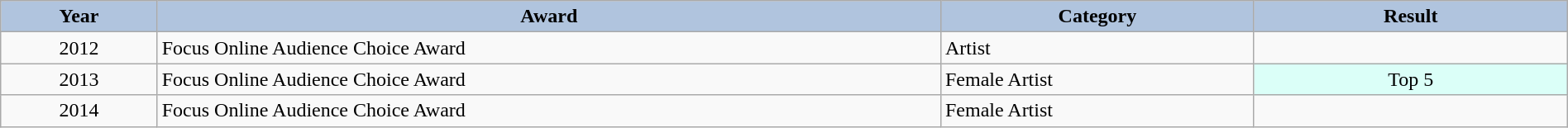<table class="wikitable plainrowheaders" width="100%">
<tr>
<th style="background:#B0C4DE;" width=10%>Year</th>
<th style="background:#B0C4DE;"width=50%>Award</th>
<th style="background:#B0C4DE;"width=20%>Category</th>
<th style="background:#B0C4DE;"width=20%>Result</th>
</tr>
<tr>
<td style="text-align:center;">2012</td>
<td>Focus Online Audience Choice Award</td>
<td>Artist</td>
<td></td>
</tr>
<tr>
<td style="text-align:center;">2013</td>
<td>Focus Online Audience Choice Award</td>
<td>Female Artist</td>
<td style="background:#dbfff8; text-align:center;">Top 5</td>
</tr>
<tr>
<td style="text-align:center;">2014</td>
<td>Focus Online Audience Choice Award</td>
<td>Female Artist</td>
<td></td>
</tr>
</table>
